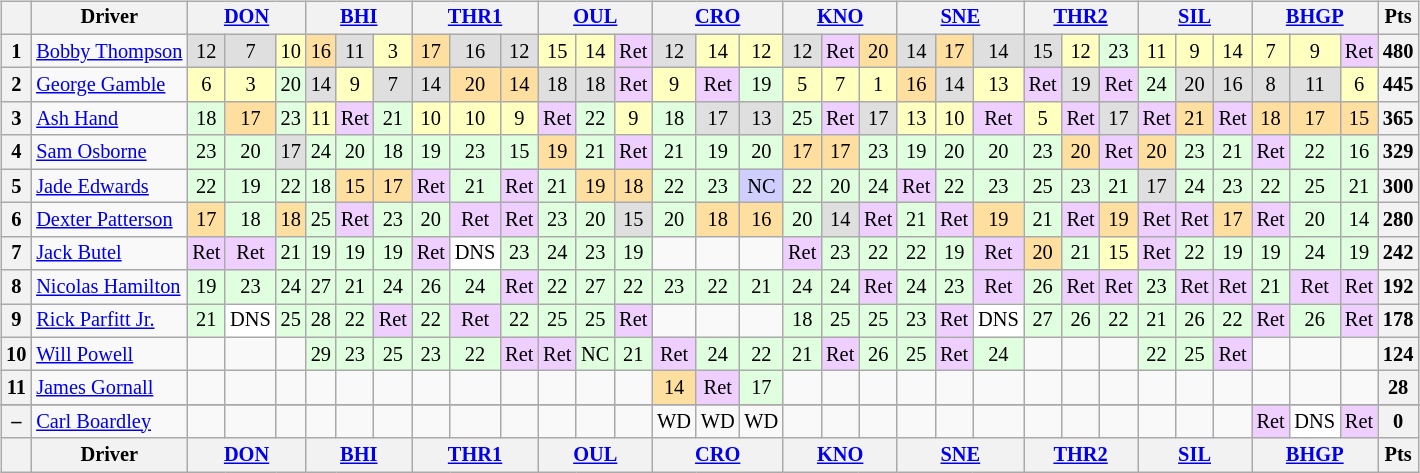<table>
<tr>
<td valign="top"><br><table class="wikitable" style="font-size: 85%; text-align: center;">
<tr valign="top">
<th valign="middle"></th>
<th valign="middle">Driver</th>
<th colspan="3"><a href='#'>DON</a></th>
<th colspan="3"><a href='#'>BHI</a></th>
<th colspan="3"><a href='#'>THR1</a></th>
<th colspan="3"><a href='#'>OUL</a></th>
<th colspan="3"><a href='#'>CRO</a></th>
<th colspan="3"><a href='#'>KNO</a></th>
<th colspan="3"><a href='#'>SNE</a></th>
<th colspan="3"><a href='#'>THR2</a></th>
<th colspan="3"><a href='#'>SIL</a></th>
<th colspan="3"><a href='#'>BHGP</a></th>
<th valign=middle>Pts</th>
</tr>
<tr>
<th>1</th>
<td align="left" nowrap> <a href='#'>Bobby Thompson</a></td>
<td style="background:#dfdfdf;">12</td>
<td style="background:#dfdfdf;">7</td>
<td style="background:#ffffbf;">10</td>
<td style="background:#ffdf9f;">16</td>
<td style="background:#dfdfdf;">11</td>
<td style="background:#ffffbf;">3</td>
<td style="background:#ffdf9f;">17</td>
<td style="background:#dfdfdf;">16</td>
<td style="background:#dfdfdf;">12</td>
<td style="background:#ffffbf;">15</td>
<td style="background:#ffffbf;">14</td>
<td style="background:#efcfff;">Ret</td>
<td style="background:#dfdfdf;">12</td>
<td style="background:#ffffbf;">14</td>
<td style="background:#ffffbf;">12</td>
<td style="background:#dfdfdf;">12</td>
<td style="background:#efcfff;">Ret</td>
<td style="background:#ffdf9f;">20</td>
<td style="background:#dfdfdf;">14</td>
<td style="background:#ffdf9f;">17</td>
<td style="background:#dfdfdf;">14</td>
<td style="background:#dfdfdf;">15</td>
<td style="background:#ffffbf;">12</td>
<td style="background:#dfffdf;">23</td>
<td style="background:#ffffbf;">11</td>
<td style="background:#ffffbf;">9</td>
<td style="background:#ffffbf;">14</td>
<td style="background:#ffffbf;">7</td>
<td style="background:#ffffbf;">9</td>
<td style="background:#efcfff;">Ret</td>
<th>480</th>
</tr>
<tr>
<th>2</th>
<td align="left"> <a href='#'>George Gamble</a></td>
<td style="background:#ffffbf;">6</td>
<td style="background:#ffffbf;">3</td>
<td style="background:#dfffdf;">20</td>
<td style="background:#dfdfdf;">14</td>
<td style="background:#ffffbf;">9</td>
<td style="background:#dfdfdf;">7</td>
<td style="background:#dfdfdf;">14</td>
<td style="background:#ffdf9f;">20</td>
<td style="background:#ffdf9f;">14</td>
<td style="background:#dfdfdf;">18</td>
<td style="background:#dfdfdf;">18</td>
<td style="background:#efcfff;">Ret</td>
<td style="background:#ffffbf;">9</td>
<td style="background:#efcfff;">Ret</td>
<td style="background:#dfffdf;">19</td>
<td style="background:#ffffbf;">5</td>
<td style="background:#ffffbf;">7</td>
<td style="background:#ffffbf;">1</td>
<td style="background:#ffdf9f;">16</td>
<td style="background:#dfdfdf;">14</td>
<td style="background:#ffffbf;">13</td>
<td style="background:#efcfff;">Ret</td>
<td style="background:#dfdfdf;">19</td>
<td style="background:#efcfff;">Ret</td>
<td style="background:#dfffdf;">24</td>
<td style="background:#dfdfdf;">20</td>
<td style="background:#dfdfdf;">16</td>
<td style="background:#dfdfdf;">8</td>
<td style="background:#dfdfdf;">11</td>
<td style="background:#ffffbf;">6</td>
<th>445</th>
</tr>
<tr>
<th>3</th>
<td align="left"> <a href='#'>Ash Hand</a></td>
<td style="background:#dfffdf;">18</td>
<td style="background:#ffdf9f;">17</td>
<td style="background:#dfffdf;">23</td>
<td style="background:#ffffbf;">11</td>
<td style="background:#efcfff;">Ret</td>
<td style="background:#dfffdf;">21</td>
<td style="background:#ffffbf;">10</td>
<td style="background:#ffffbf;">10</td>
<td style="background:#ffffbf;">9</td>
<td style="background:#efcfff;">Ret</td>
<td style="background:#dfffdf;">22</td>
<td style="background:#ffffbf;">9</td>
<td style="background:#dfffdf;">18</td>
<td style="background:#dfdfdf;">17</td>
<td style="background:#dfdfdf;">13</td>
<td style="background:#dfffdf;">25</td>
<td style="background:#efcfff;">Ret</td>
<td style="background:#dfdfdf;">17</td>
<td style="background:#ffffbf;">13</td>
<td style="background:#ffffbf;">10</td>
<td style="background:#efcfff;">Ret</td>
<td style="background:#ffffbf;">5</td>
<td style="background:#efcfff;">Ret</td>
<td style="background:#dfdfdf;">17</td>
<td style="background:#efcfff;">Ret</td>
<td style="background:#ffdf9f;">21</td>
<td style="background:#efcfff;">Ret</td>
<td style="background:#ffdf9f;">18</td>
<td style="background:#ffdf9f;">17</td>
<td style="background:#ffdf9f;">15</td>
<th>365</th>
</tr>
<tr>
<th>4</th>
<td align="left"> <a href='#'>Sam Osborne</a></td>
<td style="background:#dfffdf;">23</td>
<td style="background:#dfffdf;">20</td>
<td style="background:#dfdfdf;">17</td>
<td style="background:#dfffdf;">24</td>
<td style="background:#dfffdf;">20</td>
<td style="background:#dfffdf;">18</td>
<td style="background:#dfffdf;">19</td>
<td style="background:#dfffdf;">23</td>
<td style="background:#dfffdf;">15</td>
<td style="background:#ffdf9f;">19</td>
<td style="background:#dfffdf;">21</td>
<td style="background:#efcfff;">Ret</td>
<td style="background:#dfffdf;">21</td>
<td style="background:#dfffdf;">19</td>
<td style="background:#dfffdf;">20</td>
<td style="background:#ffdf9f;">17</td>
<td style="background:#ffdf9f;">17</td>
<td style="background:#dfffdf;">23</td>
<td style="background:#dfffdf;">19</td>
<td style="background:#dfffdf;">20</td>
<td style="background:#dfffdf;">20</td>
<td style="background:#dfffdf;">23</td>
<td style="background:#ffdf9f;">20</td>
<td style="background:#efcfff;">Ret</td>
<td style="background:#ffdf9f;">20</td>
<td style="background:#dfffdf;">23</td>
<td style="background:#dfffdf;">21</td>
<td style="background:#efcfff;">Ret</td>
<td style="background:#dfffdf;">22</td>
<td style="background:#dfffdf;">16</td>
<th>329</th>
</tr>
<tr>
<th>5</th>
<td align="left"> <a href='#'>Jade Edwards</a></td>
<td style="background:#dfffdf;">22</td>
<td style="background:#dfffdf;">19</td>
<td style="background:#dfffdf;">22</td>
<td style="background:#dfffdf;">18</td>
<td style="background:#ffdf9f;">15</td>
<td style="background:#ffdf9f;">17</td>
<td style="background:#efcfff;">Ret</td>
<td style="background:#dfffdf;">21</td>
<td style="background:#efcfff;">Ret</td>
<td style="background:#dfffdf;">21</td>
<td style="background:#ffdf9f;">19</td>
<td style="background:#ffdf9f;">18</td>
<td style="background:#dfffdf;">22</td>
<td style="background:#dfffdf;">23</td>
<td style="background:#cfcfff;">NC</td>
<td style="background:#dfffdf;">22</td>
<td style="background:#dfffdf;">20</td>
<td style="background:#dfffdf;">24</td>
<td style="background:#efcfff;">Ret</td>
<td style="background:#dfffdf;">22</td>
<td style="background:#dfffdf;">23</td>
<td style="background:#dfffdf;">25</td>
<td style="background:#dfffdf;">23</td>
<td style="background:#dfffdf;">21</td>
<td style="background:#dfdfdf;">17</td>
<td style="background:#dfffdf;">24</td>
<td style="background:#dfffdf;">23</td>
<td style="background:#dfffdf;">22</td>
<td style="background:#dfffdf;">25</td>
<td style="background:#dfffdf;">21</td>
<th>300</th>
</tr>
<tr>
<th>6</th>
<td align="left" nowrap> <a href='#'>Dexter Patterson</a></td>
<td style="background:#ffdf9f;">17</td>
<td style="background:#dfffdf;">18</td>
<td style="background:#ffdf9f;">18</td>
<td style="background:#dfffdf;">25</td>
<td style="background:#efcfff;">Ret</td>
<td style="background:#dfffdf;">23</td>
<td style="background:#dfffdf;">20</td>
<td style="background:#efcfff;">Ret</td>
<td style="background:#efcfff;">Ret</td>
<td style="background:#dfffdf;">23</td>
<td style="background:#dfffdf;">20</td>
<td style="background:#dfdfdf;">15</td>
<td style="background:#dfffdf;">20</td>
<td style="background:#ffdf9f;">18</td>
<td style="background:#ffdf9f;">16</td>
<td style="background:#dfffdf;">20</td>
<td style="background:#dfdfdf;">14</td>
<td style="background:#efcfff;">Ret</td>
<td style="background:#dfffdf;">21</td>
<td style="background:#efcfff;">Ret</td>
<td style="background:#ffdf9f;">19</td>
<td style="background:#dfffdf;">21</td>
<td style="background:#efcfff;">Ret</td>
<td style="background:#ffdf9f;">19</td>
<td style="background:#efcfff;">Ret</td>
<td style="background:#efcfff;">Ret</td>
<td style="background:#ffdf9f;">17</td>
<td style="background:#efcfff;">Ret</td>
<td style="background:#dfffdf;">20</td>
<td style="background:#dfffdf;">14</td>
<th>280</th>
</tr>
<tr>
<th>7</th>
<td align="left"> <a href='#'>Jack Butel</a></td>
<td style="background:#efcfff;">Ret</td>
<td style="background:#efcfff;">Ret</td>
<td style="background:#dfffdf;">21</td>
<td style="background:#dfffdf;">19</td>
<td style="background:#dfffdf;">19</td>
<td style="background:#dfffdf;">19</td>
<td style="background:#efcfff;">Ret</td>
<td style="background:#ffffff;">DNS</td>
<td style="background:#dfffdf;">23</td>
<td style="background:#dfffdf;">24</td>
<td style="background:#dfffdf;">23</td>
<td style="background:#dfffdf;">19</td>
<td></td>
<td></td>
<td></td>
<td style="background:#efcfff;">Ret</td>
<td style="background:#dfffdf;">23</td>
<td style="background:#dfffdf;">22</td>
<td style="background:#dfffdf;">22</td>
<td style="background:#dfffdf;">19</td>
<td style="background:#efcfff;">Ret</td>
<td style="background:#ffdf9f;">20</td>
<td style="background:#dfffdf;">21</td>
<td style="background:#ffffbf;">15</td>
<td style="background:#efcfff;">Ret</td>
<td style="background:#dfffdf;">22</td>
<td style="background:#dfffdf;">19</td>
<td style="background:#dfffdf;">19</td>
<td style="background:#dfffdf;">24</td>
<td style="background:#dfffdf;">19</td>
<th>242</th>
</tr>
<tr>
<th>8</th>
<td align="left"> <a href='#'>Nicolas Hamilton</a></td>
<td style="background:#dfffdf;">19</td>
<td style="background:#dfffdf;">23</td>
<td style="background:#dfffdf;">24</td>
<td style="background:#dfffdf;">27</td>
<td style="background:#dfffdf;">21</td>
<td style="background:#dfffdf;">24</td>
<td style="background:#dfffdf;">26</td>
<td style="background:#dfffdf;">24</td>
<td style="background:#efcfff;">Ret</td>
<td style="background:#dfffdf;">22</td>
<td style="background:#dfffdf;">27</td>
<td style="background:#dfffdf;">22</td>
<td style="background:#dfffdf;">23</td>
<td style="background:#dfffdf;">22</td>
<td style="background:#dfffdf;">21</td>
<td style="background:#dfffdf;">24</td>
<td style="background:#dfffdf;">24</td>
<td style="background:#efcfff;">Ret</td>
<td style="background:#dfffdf;">24</td>
<td style="background:#dfffdf;">23</td>
<td style="background:#efcfff;">Ret</td>
<td style="background:#dfffdf;">26</td>
<td style="background:#efcfff;">Ret</td>
<td style="background:#efcfff;">Ret</td>
<td style="background:#dfffdf;">23</td>
<td style="background:#efcfff;">Ret</td>
<td style="background:#efcfff;">Ret</td>
<td style="background:#dfffdf;">21</td>
<td style="background:#efcfff;">Ret</td>
<td style="background:#efcfff;">Ret</td>
<th>192</th>
</tr>
<tr>
<th>9</th>
<td align="left"> <a href='#'>Rick Parfitt Jr.</a></td>
<td style="background:#dfffdf;">21</td>
<td style="background:#ffffff;">DNS</td>
<td style="background:#dfffdf;">25</td>
<td style="background:#dfffdf;">28</td>
<td style="background:#dfffdf;">22</td>
<td style="background:#efcfff;">Ret</td>
<td style="background:#dfffdf;">22</td>
<td style="background:#efcfff;">Ret</td>
<td style="background:#dfffdf;">22</td>
<td style="background:#dfffdf;">25</td>
<td style="background:#dfffdf;">25</td>
<td style="background:#efcfff;">Ret</td>
<td></td>
<td></td>
<td></td>
<td style="background:#dfffdf;">18</td>
<td style="background:#dfffdf;">25</td>
<td style="background:#dfffdf;">25</td>
<td style="background:#dfffdf;">23</td>
<td style="background:#efcfff;">Ret</td>
<td style="background:#ffffff;">DNS</td>
<td style="background:#dfffdf;">27</td>
<td style="background:#dfffdf;">26</td>
<td style="background:#dfffdf;">22</td>
<td style="background:#dfffdf;">21</td>
<td style="background:#dfffdf;">26</td>
<td style="background:#dfffdf;">22</td>
<td style="background:#efcfff;">Ret</td>
<td style="background:#dfffdf;">26</td>
<td style="background:#efcfff;">Ret</td>
<th>178</th>
</tr>
<tr>
<th>10</th>
<td align="left"> <a href='#'>Will Powell</a></td>
<td></td>
<td></td>
<td></td>
<td style="background:#dfffdf;">29</td>
<td style="background:#dfffdf;">23</td>
<td style="background:#dfffdf;">25</td>
<td style="background:#dfffdf;">23</td>
<td style="background:#dfffdf;">22</td>
<td style="background:#efcfff;">Ret</td>
<td style="background:#efcfff;">Ret</td>
<td style="background:#dfffdf;">NC</td>
<td style="background:#dfffdf;">21</td>
<td style="background:#efcfff;">Ret</td>
<td style="background:#dfffdf;">24</td>
<td style="background:#dfffdf;">22</td>
<td style="background:#dfffdf;">21</td>
<td style="background:#efcfff;">Ret</td>
<td style="background:#dfffdf;">26</td>
<td style="background:#dfffdf;">25</td>
<td style="background:#efcfff;">Ret</td>
<td style="background:#dfffdf;">24</td>
<td></td>
<td></td>
<td></td>
<td style="background:#dfffdf;">22</td>
<td style="background:#dfffdf;">25</td>
<td style="background:#efcfff;">Ret</td>
<td></td>
<td></td>
<td></td>
<th>124</th>
</tr>
<tr>
<th>11</th>
<td align="left"> <a href='#'>James Gornall</a></td>
<td></td>
<td></td>
<td></td>
<td></td>
<td></td>
<td></td>
<td></td>
<td></td>
<td></td>
<td></td>
<td></td>
<td></td>
<td style="background:#ffdf9f;">14</td>
<td style="background:#efcfff;">Ret</td>
<td style="background:#dfffdf;">17</td>
<td></td>
<td></td>
<td></td>
<td></td>
<td></td>
<td></td>
<td></td>
<td></td>
<td></td>
<td></td>
<td></td>
<td></td>
<td></td>
<td></td>
<td></td>
<th>28</th>
</tr>
<tr>
</tr>
<tr>
<th>–</th>
<td align="left"> <a href='#'>Carl Boardley</a></td>
<td></td>
<td></td>
<td></td>
<td></td>
<td></td>
<td></td>
<td></td>
<td></td>
<td></td>
<td></td>
<td></td>
<td></td>
<td>WD</td>
<td>WD</td>
<td>WD</td>
<td></td>
<td></td>
<td></td>
<td></td>
<td></td>
<td></td>
<td></td>
<td></td>
<td></td>
<td></td>
<td></td>
<td></td>
<td style="background:#efcfff;">Ret</td>
<td style="background:#ffffff;">DNS</td>
<td style="background:#efcfff;">Ret</td>
<th>0</th>
</tr>
<tr>
<th valign="middle"></th>
<th valign="middle">Driver</th>
<th colspan="3"><a href='#'>DON</a></th>
<th colspan="3"><a href='#'>BHI</a></th>
<th colspan="3"><a href='#'>THR1</a></th>
<th colspan="3"><a href='#'>OUL</a></th>
<th colspan="3"><a href='#'>CRO</a></th>
<th colspan="3"><a href='#'>KNO</a></th>
<th colspan="3"><a href='#'>SNE</a></th>
<th colspan="3"><a href='#'>THR2</a></th>
<th colspan="3"><a href='#'>SIL</a></th>
<th colspan="3"><a href='#'>BHGP</a></th>
<th valign=middle>Pts</th>
</tr>
</table>
</td>
</tr>
</table>
